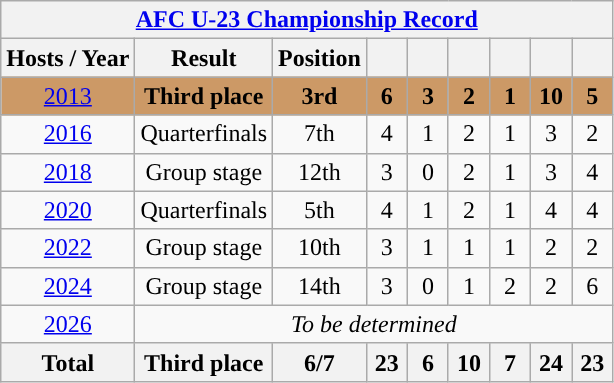<table class="wikitable" style="text-align: center; font-size:100%">
<tr>
<th colspan=9><a href='#'>AFC U-23 Championship Record</a></th>
</tr>
<tr>
<th>Hosts / Year</th>
<th>Result</th>
<th>Position</th>
<th width=20></th>
<th width=20></th>
<th width=20></th>
<th width=20></th>
<th width=20></th>
<th width=20></th>
</tr>
<tr style="background:#cc9966;">
<td> <a href='#'>2013</a></td>
<td><strong>Third place</strong></td>
<td><strong>3rd</strong></td>
<td><strong>6</strong></td>
<td><strong>3</strong></td>
<td><strong>2</strong></td>
<td><strong>1</strong></td>
<td><strong>10</strong></td>
<td><strong>5</strong></td>
</tr>
<tr>
<td> <a href='#'>2016</a></td>
<td>Quarterfinals</td>
<td>7th</td>
<td>4</td>
<td>1</td>
<td>2</td>
<td>1</td>
<td>3</td>
<td>2</td>
</tr>
<tr>
<td> <a href='#'>2018</a></td>
<td>Group stage</td>
<td>12th</td>
<td>3</td>
<td>0</td>
<td>2</td>
<td>1</td>
<td>3</td>
<td>4</td>
</tr>
<tr>
<td> <a href='#'>2020</a></td>
<td>Quarterfinals</td>
<td>5th</td>
<td>4</td>
<td>1</td>
<td>2</td>
<td>1</td>
<td>4</td>
<td>4</td>
</tr>
<tr>
<td> <a href='#'>2022</a></td>
<td>Group stage</td>
<td>10th</td>
<td>3</td>
<td>1</td>
<td>1</td>
<td>1</td>
<td>2</td>
<td>2</td>
</tr>
<tr>
<td> <a href='#'>2024</a></td>
<td>Group stage</td>
<td>14th</td>
<td>3</td>
<td>0</td>
<td>1</td>
<td>2</td>
<td>2</td>
<td>6</td>
</tr>
<tr>
<td> <a href='#'>2026</a></td>
<td colspan=8><em>To be determined</em></td>
</tr>
<tr>
<th>Total</th>
<th>Third place</th>
<th>6/7</th>
<th>23</th>
<th>6</th>
<th>10</th>
<th>7</th>
<th>24</th>
<th>23</th>
</tr>
</table>
